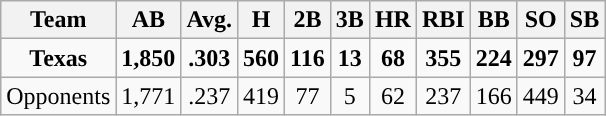<table class="wikitable sortable">
<tr>
<th>Team</th>
<th>AB</th>
<th>Avg.</th>
<th>H</th>
<th>2B</th>
<th>3B</th>
<th>HR</th>
<th>RBI</th>
<th>BB</th>
<th>SO</th>
<th>SB</th>
</tr>
<tr style="text-align:center;">
<td><strong>Texas</strong></td>
<td><strong>1,850</strong></td>
<td><strong>.303</strong></td>
<td><strong>560</strong></td>
<td><strong>116</strong></td>
<td><strong>13</strong></td>
<td><strong>68</strong></td>
<td><strong>355</strong></td>
<td><strong>224</strong></td>
<td><strong>297</strong></td>
<td><strong>97</strong></td>
</tr>
<tr style="text-align:center;">
<td>Opponents</td>
<td>1,771</td>
<td>.237</td>
<td>419</td>
<td>77</td>
<td>5</td>
<td>62</td>
<td>237</td>
<td>166</td>
<td>449</td>
<td>34</td>
</tr>
</table>
